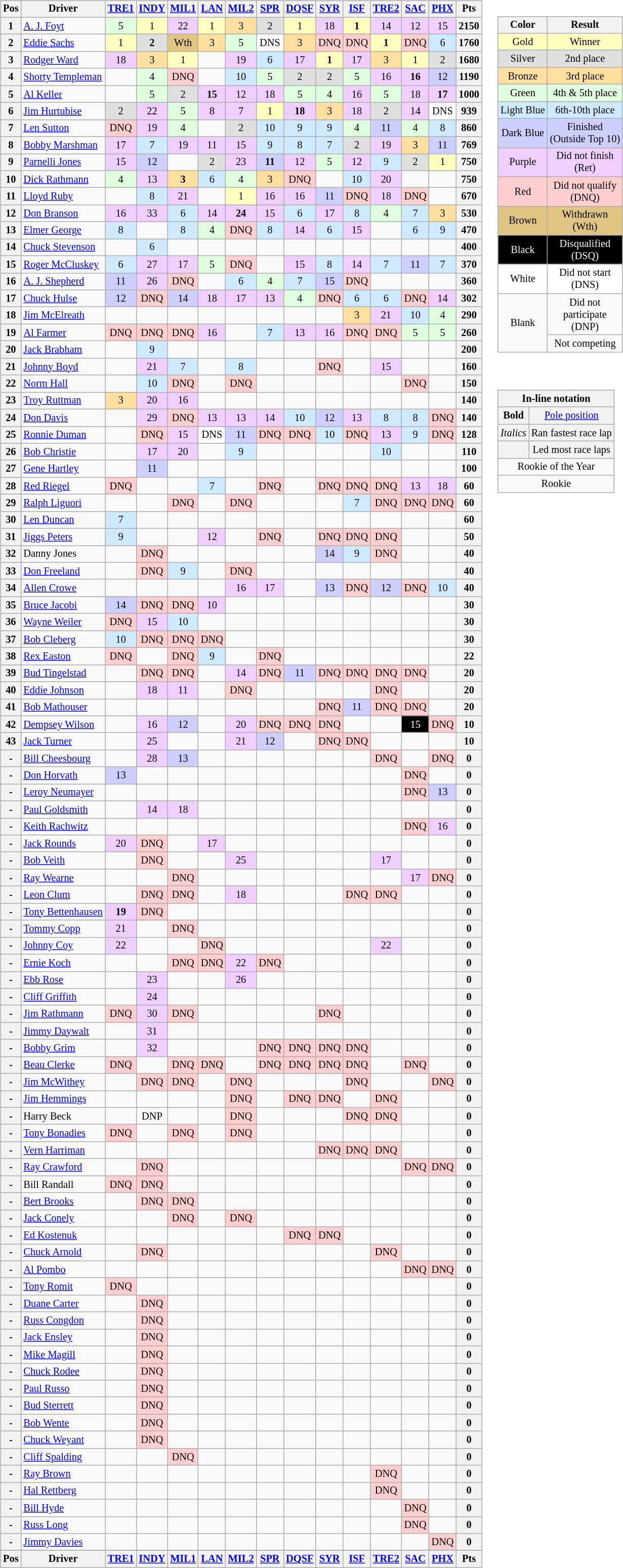<table>
<tr>
<td><br><table class="wikitable" style="font-size: 85%">
<tr valign="top">
<th valign="middle">Pos</th>
<th valign="middle">Driver</th>
<th><a href='#'>TRE1</a><br></th>
<th><a href='#'>INDY</a><br></th>
<th><a href='#'>MIL1</a><br></th>
<th><a href='#'>LAN</a><br></th>
<th><a href='#'>MIL2</a><br></th>
<th><a href='#'>SPR</a><br></th>
<th><a href='#'>DQSF</a><br></th>
<th><a href='#'>SYR</a><br></th>
<th><a href='#'>ISF</a><br></th>
<th><a href='#'>TRE2</a><br></th>
<th><a href='#'>SAC</a><br></th>
<th><a href='#'>PHX</a><br></th>
<th valign="middle">Pts</th>
</tr>
<tr>
<th>1</th>
<td> <a href='#'>A. J. Foyt</a></td>
<td style="background:#DFFFDF;" align=center>5</td>
<td style="background:#FFFFBF;" align=center>1</td>
<td style="background:#EFCFFF;" align=center>22</td>
<td style="background:#FFFFBF;" align=center>1</td>
<td style="background:#FFDF9F;" align=center>3</td>
<td style="background:#DFDFDF;" align=center>2</td>
<td style="background:#FFFFBF;" align=center>1</td>
<td style="background:#EFCFFF;" align=center>18</td>
<td style="background:#FFFFBF;" align=center><strong>1</strong></td>
<td style="background:#EFCFFF;" align=center>14</td>
<td style="background:#EFCFFF;" align=center>12</td>
<td style="background:#EFCFFF;" align=center>15</td>
<th>2150</th>
</tr>
<tr>
<th>2</th>
<td> <a href='#'>Eddie Sachs</a></td>
<td style="background:#FFFFBF;" align=center>1</td>
<td style="background:#DFDFDF;" align=center><strong>2</strong></td>
<td style="background:#DFC484;" align=center>Wth</td>
<td style="background:#FFDF9F;" align=center>3</td>
<td style="background:#DFFFDF;" align=center>5</td>
<td style="background:#FFFFFF;" align=center>DNS</td>
<td style="background:#FFDF9F;" align=center>3</td>
<td style="background:#FFCFCF;" align=center>DNQ</td>
<td style="background:#FFCFCF;" align=center>DNQ</td>
<td style="background:#FFFFBF;" align=center><strong>1</strong></td>
<td style="background:#FFCFCF;" align=center>DNQ</td>
<td style="background:#CFEAFF;" align=center>6</td>
<th>1760</th>
</tr>
<tr>
<th>3</th>
<td> <a href='#'>Rodger Ward</a></td>
<td style="background:#EFCFFF;" align=center>18</td>
<td style="background:#FFDF9F;" align=center>3</td>
<td style="background:#FFFFBF;" align=center>1</td>
<td></td>
<td style="background:#EFCFFF;" align=center>19</td>
<td style="background:#CFEAFF;" align=center>6</td>
<td style="background:#EFCFFF;" align=center>17</td>
<td style="background:#FFFFBF;" align=center><strong>1</strong></td>
<td style="background:#EFCFFF;" align=center>17</td>
<td style="background:#FFDF9F;" align=center>3</td>
<td style="background:#FFFFBF;" align=center>1</td>
<td style="background:#DFDFDF;" align=center>2</td>
<th>1680</th>
</tr>
<tr>
<th>4</th>
<td> <a href='#'>Shorty Templeman</a></td>
<td></td>
<td style="background:#DFFFDF;" align=center>4</td>
<td style="background:#FFCFCF;" align=center>DNQ</td>
<td></td>
<td style="background:#CFEAFF;" align=center>10</td>
<td style="background:#DFFFDF;" align=center>5</td>
<td style="background:#DFDFDF;" align=center>2</td>
<td style="background:#DFDFDF;" align=center>2</td>
<td style="background:#DFFFDF;" align=center>5</td>
<td style="background:#EFCFFF;" align=center>16</td>
<td style="background:#EFCFFF;" align=center><strong>16</strong></td>
<td style="background:#CFCFFF;" align=center>12</td>
<th>1190</th>
</tr>
<tr>
<th>5</th>
<td> <a href='#'>Al Keller</a></td>
<td></td>
<td style="background:#DFFFDF;" align=center>5</td>
<td style="background:#DFDFDF;" align=center>2</td>
<td style="background:#EFCFFF;" align=center><strong>15</strong></td>
<td style="background:#EFCFFF;" align=center>12</td>
<td style="background:#EFCFFF;" align=center>18</td>
<td style="background:#DFFFDF;" align=center>5</td>
<td style="background:#DFFFDF;" align=center>4</td>
<td style="background:#EFCFFF;" align=center>16</td>
<td style="background:#DFFFDF;" align=center>5</td>
<td style="background:#EFCFFF;" align=center>18</td>
<td style="background:#EFCFFF;" align=center><strong>17</strong></td>
<th>1000</th>
</tr>
<tr>
<th>6</th>
<td> <a href='#'>Jim Hurtubise</a></td>
<td style="background:#DFDFDF;" align=center>2</td>
<td style="background:#EFCFFF;" align=center>22</td>
<td style="background:#DFFFDF;" align=center>5</td>
<td style="background:#EFCFFF;" align=center>8</td>
<td style="background:#EFCFFF;" align=center>7</td>
<td style="background:#FFFFBF;" align=center>1</td>
<td style="background:#EFCFFF;" align=center><strong>18</strong></td>
<td style="background:#FFDF9F;" align=center>3</td>
<td style="background:#EFCFFF;" align=center>18</td>
<td style="background:#DFDFDF;" align=center>2</td>
<td style="background:#EFCFFF;" align=center>14</td>
<td style="background:#FFFFFF;" align=center>DNS</td>
<th>939</th>
</tr>
<tr>
<th>7</th>
<td> <a href='#'>Len Sutton</a></td>
<td style="background:#FFCFCF;" align=center>DNQ</td>
<td style="background:#EFCFFF;" align=center>19</td>
<td style="background:#DFFFDF;" align=center>4</td>
<td></td>
<td style="background:#DFDFDF;" align=center>2</td>
<td style="background:#CFEAFF;" align=center>10</td>
<td style="background:#CFEAFF;" align=center>9</td>
<td style="background:#CFEAFF;" align=center>9</td>
<td style="background:#DFFFDF;" align=center>4</td>
<td style="background:#CFCFFF;" align=center>11</td>
<td style="background:#DFFFDF;" align=center>4</td>
<td style="background:#CFEAFF;" align=center>8</td>
<th>860</th>
</tr>
<tr>
<th>8</th>
<td> <a href='#'>Bobby Marshman</a> </td>
<td style="background:#EFCFFF;" align=center>17</td>
<td style="background:#CFEAFF;" align=center>7</td>
<td style="background:#EFCFFF;" align=center>19</td>
<td style="background:#EFCFFF;" align=center>11</td>
<td style="background:#EFCFFF;" align=center>15</td>
<td style="background:#CFEAFF;" align=center>9</td>
<td style="background:#CFEAFF;" align=center>8</td>
<td style="background:#CFEAFF;" align=center>7</td>
<td style="background:#DFDFDF;" align=center>2</td>
<td style="background:#EFCFFF;" align=center>19</td>
<td style="background:#FFDF9F;" align=center>3</td>
<td style="background:#CFCFFF;" align=center>11</td>
<th>769</th>
</tr>
<tr>
<th>9</th>
<td> <a href='#'>Parnelli Jones</a></td>
<td style="background:#EFCFFF;" align=center>15</td>
<td style="background:#CFCFFF;" align=center>12</td>
<td></td>
<td style="background:#DFDFDF;" align=center>2</td>
<td style="background:#EFCFFF;" align=center>23</td>
<td style="background:#CFCFFF;" align=center><strong>11</strong></td>
<td style="background:#EFCFFF;" align=center>12</td>
<td style="background:#DFFFDF;" align=center>5</td>
<td style="background:#EFCFFF;" align=center>12</td>
<td style="background:#CFEAFF;" align=center>9</td>
<td style="background:#DFDFDF;" align=center>2</td>
<td style="background:#FFFFBF;" align=center>1</td>
<th>750</th>
</tr>
<tr>
<th>10</th>
<td> <a href='#'>Dick Rathmann</a></td>
<td style="background:#DFFFDF;" align=center>4</td>
<td style="background:#EFCFFF;" align=center>13</td>
<td style="background:#FFDF9F;" align=center><strong>3</strong></td>
<td style="background:#CFEAFF;" align=center>6</td>
<td style="background:#DFFFDF;" align=center>4</td>
<td style="background:#FFDF9F;" align=center>3</td>
<td style="background:#FFCFCF;" align=center>DNQ</td>
<td></td>
<td style="background:#CFEAFF;" align=center>10</td>
<td style="background:#EFCFFF;" align=center>20</td>
<td></td>
<td></td>
<th>750</th>
</tr>
<tr>
<th>11</th>
<td> <a href='#'>Lloyd Ruby</a></td>
<td></td>
<td style="background:#CFEAFF;" align=center>8</td>
<td style="background:#EFCFFF;" align=center>21</td>
<td></td>
<td style="background:#FFFFBF;" align=center>1</td>
<td style="background:#EFCFFF;" align=center>16</td>
<td style="background:#EFCFFF;" align=center>16</td>
<td style="background:#CFCFFF;" align=center>11</td>
<td style="background:#FFCFCF;" align=center>DNQ</td>
<td style="background:#EFCFFF;" align=center>18</td>
<td style="background:#FFCFCF;" align=center>DNQ</td>
<td></td>
<th>670</th>
</tr>
<tr>
<th>12</th>
<td> <a href='#'>Don Branson</a></td>
<td style="background:#EFCFFF;" align=center>16</td>
<td style="background:#EFCFFF;" align=center>33</td>
<td style="background:#CFEAFF;" align=center>6</td>
<td style="background:#EFCFFF;" align=center>14</td>
<td style="background:#EFCFFF;" align=center><strong>24</strong></td>
<td style="background:#EFCFFF;" align=center>15</td>
<td style="background:#CFEAFF;" align=center>6</td>
<td style="background:#EFCFFF;" align=center>17</td>
<td style="background:#CFEAFF;" align=center>8</td>
<td style="background:#DFFFDF;" align=center>4</td>
<td style="background:#CFEAFF;" align=center>7</td>
<td style="background:#FFDF9F;" align=center>3</td>
<th>530</th>
</tr>
<tr>
<th>13</th>
<td> <a href='#'>Elmer George</a></td>
<td style="background:#CFEAFF;" align=center>8</td>
<td></td>
<td style="background:#CFEAFF;" align=center>8</td>
<td style="background:#DFFFDF;" align=center>4</td>
<td style="background:#FFCFCF;" align=center>DNQ</td>
<td style="background:#CFEAFF;" align=center>8</td>
<td style="background:#EFCFFF;" align=center>14</td>
<td style="background:#CFEAFF;" align=center>6</td>
<td style="background:#EFCFFF;" align=center>15</td>
<td></td>
<td style="background:#CFEAFF;" align=center>6</td>
<td style="background:#CFEAFF;" align=center>9</td>
<th>470</th>
</tr>
<tr>
<th>14</th>
<td> <a href='#'>Chuck Stevenson</a></td>
<td></td>
<td style="background:#CFEAFF;" align=center>6</td>
<td></td>
<td></td>
<td></td>
<td></td>
<td></td>
<td></td>
<td></td>
<td></td>
<td></td>
<td></td>
<th>400</th>
</tr>
<tr>
<th>15</th>
<td> <a href='#'>Roger McCluskey</a></td>
<td style="background:#CFEAFF;" align=center>6</td>
<td style="background:#EFCFFF;" align=center>27</td>
<td style="background:#EFCFFF;" align=center>17</td>
<td style="background:#DFFFDF;" align=center>5</td>
<td style="background:#FFCFCF;" align=center>DNQ</td>
<td></td>
<td style="background:#EFCFFF;" align=center>15</td>
<td style="background:#CFEAFF;" align=center>8</td>
<td style="background:#EFCFFF;" align=center>14</td>
<td style="background:#CFEAFF;" align=center>7</td>
<td style="background:#CFCFFF;" align=center>11</td>
<td style="background:#CFEAFF;" align=center>7</td>
<th>370</th>
</tr>
<tr>
<th>16</th>
<td> <a href='#'>A. J. Shepherd</a></td>
<td style="background:#CFCFFF;" align=center>11</td>
<td style="background:#EFCFFF;" align=center>26</td>
<td style="background:#FFCFCF;" align=center>DNQ</td>
<td></td>
<td style="background:#CFEAFF;" align=center>6</td>
<td style="background:#DFFFDF;" align=center>4</td>
<td style="background:#CFEAFF;" align=center>7</td>
<td style="background:#CFCFFF;" align=center>15</td>
<td style="background:#FFCFCF;" align=center>DNQ</td>
<td></td>
<td></td>
<td></td>
<th>360</th>
</tr>
<tr>
<th>17</th>
<td> <a href='#'>Chuck Hulse</a></td>
<td style="background:#CFCFFF;" align=center>12</td>
<td style="background:#FFCFCF;" align=center>DNQ</td>
<td style="background:#CFCFFF;" align=center>14</td>
<td style="background:#EFCFFF;" align=center>18</td>
<td style="background:#EFCFFF;" align=center>17</td>
<td style="background:#EFCFFF;" align=center>13</td>
<td style="background:#DFFFDF;" align=center>4</td>
<td style="background:#FFCFCF;" align=center>DNQ</td>
<td style="background:#CFEAFF;" align=center>6</td>
<td style="background:#CFEAFF;" align=center>6</td>
<td style="background:#FFCFCF;" align=center>DNQ</td>
<td style="background:#EFCFFF;" align=center>14</td>
<th>302</th>
</tr>
<tr>
<th>18</th>
<td> <a href='#'>Jim McElreath</a> </td>
<td></td>
<td></td>
<td></td>
<td></td>
<td></td>
<td></td>
<td></td>
<td></td>
<td style="background:#FFDF9F;" align=center>3</td>
<td style="background:#EFCFFF;" align=center>21</td>
<td style="background:#CFEAFF;" align=center>10</td>
<td style="background:#DFFFDF;" align=center>4</td>
<th>290</th>
</tr>
<tr>
<th>19</th>
<td> <a href='#'>Al Farmer</a></td>
<td style="background:#FFCFCF;" align=center>DNQ</td>
<td style="background:#FFCFCF;" align=center>DNQ</td>
<td style="background:#FFCFCF;" align=center>DNQ</td>
<td style="background:#EFCFFF;" align=center>16</td>
<td></td>
<td style="background:#CFEAFF;" align=center>7</td>
<td style="background:#EFCFFF;" align=center>13</td>
<td style="background:#EFCFFF;" align=center>16</td>
<td style="background:#FFCFCF;" align=center>DNQ</td>
<td style="background:#FFCFCF;" align=center>DNQ</td>
<td style="background:#DFFFDF;" align=center>5</td>
<td style="background:#DFFFDF;" align=center>5</td>
<th>260</th>
</tr>
<tr>
<th>20</th>
<td> <a href='#'>Jack Brabham</a> </td>
<td></td>
<td style="background:#CFEAFF;" align=center>9</td>
<td></td>
<td></td>
<td></td>
<td></td>
<td></td>
<td></td>
<td></td>
<td></td>
<td></td>
<td></td>
<th>200</th>
</tr>
<tr>
<th>21</th>
<td> <a href='#'>Johnny Boyd</a></td>
<td></td>
<td style="background:#EFCFFF;" align=center>21</td>
<td style="background:#CFEAFF;" align=center>7</td>
<td></td>
<td style="background:#CFEAFF;" align=center>8</td>
<td></td>
<td></td>
<td style="background:#FFCFCF;" align=center>DNQ</td>
<td></td>
<td style="background:#EFCFFF;" align=center>15</td>
<td></td>
<td></td>
<th>160</th>
</tr>
<tr>
<th>22</th>
<td> <a href='#'>Norm Hall</a> </td>
<td></td>
<td style="background:#CFEAFF;" align=center>10</td>
<td style="background:#FFCFCF;" align=center>DNQ</td>
<td></td>
<td style="background:#FFCFCF;" align=center>DNQ</td>
<td></td>
<td></td>
<td></td>
<td></td>
<td></td>
<td style="background:#FFCFCF;" align=center>DNQ</td>
<td></td>
<th>150</th>
</tr>
<tr>
<th>23</th>
<td> <a href='#'>Troy Ruttman</a></td>
<td style="background:#FFDF9F;" align=center>3</td>
<td style="background:#EFCFFF;" align=center>20</td>
<td style="background:#EFCFFF;" align=center>16</td>
<td></td>
<td></td>
<td></td>
<td></td>
<td></td>
<td></td>
<td></td>
<td></td>
<td></td>
<th>140</th>
</tr>
<tr>
<th>24</th>
<td> <a href='#'>Don Davis</a></td>
<td></td>
<td style="background:#EFCFFF;" align=center>29</td>
<td style="background:#FFCFCF;" align=center>DNQ</td>
<td style="background:#EFCFFF;" align=center>13</td>
<td style="background:#EFCFFF;" align=center>13</td>
<td style="background:#EFCFFF;" align=center>14</td>
<td style="background:#CFEAFF;" align=center>10</td>
<td style="background:#CFCFFF;" align=center>12</td>
<td style="background:#EFCFFF;" align=center>13</td>
<td style="background:#CFEAFF;" align=center>8</td>
<td style="background:#CFEAFF;" align=center>8</td>
<td style="background:#FFCFCF;" align=center>DNQ</td>
<th>140</th>
</tr>
<tr>
<th>25</th>
<td> <a href='#'>Ronnie Duman</a> </td>
<td></td>
<td style="background:#FFCFCF;" align=center>DNQ</td>
<td style="background:#EFCFFF;" align=center>15</td>
<td style="background:#FFFFFF;" align=center>DNS</td>
<td style="background:#CFCFFF;" align=center>11</td>
<td style="background:#FFCFCF;" align=center>DNQ</td>
<td style="background:#FFCFCF;" align=center>DNQ</td>
<td style="background:#CFEAFF;" align=center>10</td>
<td style="background:#FFCFCF;" align=center>DNQ</td>
<td style="background:#EFCFFF;" align=center>13</td>
<td style="background:#CFEAFF;" align=center>9</td>
<td style="background:#FFCFCF;" align=center>DNQ</td>
<th>128</th>
</tr>
<tr>
<th>26</th>
<td> <a href='#'>Bob Christie</a></td>
<td></td>
<td style="background:#EFCFFF;" align=center>17</td>
<td style="background:#EFCFFF;" align=center>20</td>
<td></td>
<td style="background:#CFEAFF;" align=center>9</td>
<td></td>
<td></td>
<td></td>
<td></td>
<td style="background:#CFEAFF;" align=center>10</td>
<td></td>
<td></td>
<th>110</th>
</tr>
<tr>
<th>27</th>
<td> <a href='#'>Gene Hartley</a></td>
<td></td>
<td style="background:#CFCFFF;" align=center>11</td>
<td></td>
<td></td>
<td></td>
<td></td>
<td></td>
<td></td>
<td></td>
<td></td>
<td></td>
<td></td>
<th>100</th>
</tr>
<tr>
<th>28</th>
<td> <a href='#'>Red Riegel</a> </td>
<td style="background:#FFCFCF;" align=center>DNQ</td>
<td></td>
<td></td>
<td style="background:#CFEAFF;" align=center>7</td>
<td></td>
<td style="background:#FFCFCF;" align=center>DNQ</td>
<td></td>
<td style="background:#FFCFCF;" align=center>DNQ</td>
<td style="background:#FFCFCF;" align=center>DNQ</td>
<td style="background:#FFCFCF;" align=center>DNQ</td>
<td style="background:#EFCFFF;" align=center>13</td>
<td style="background:#EFCFFF;" align=center>18</td>
<th>60</th>
</tr>
<tr>
<th>29</th>
<td> <a href='#'>Ralph Liguori</a></td>
<td></td>
<td></td>
<td style="background:#FFCFCF;" align=center>DNQ</td>
<td></td>
<td style="background:#FFCFCF;" align=center>DNQ</td>
<td></td>
<td></td>
<td></td>
<td style="background:#CFEAFF;" align=center>7</td>
<td style="background:#FFCFCF;" align=center>DNQ</td>
<td style="background:#FFCFCF;" align=center>DNQ</td>
<td style="background:#FFCFCF;" align=center>DNQ</td>
<th>60</th>
</tr>
<tr>
<th>30</th>
<td> <a href='#'>Len Duncan</a></td>
<td style="background:#CFEAFF;" align=center>7</td>
<td></td>
<td></td>
<td></td>
<td></td>
<td></td>
<td></td>
<td></td>
<td></td>
<td></td>
<td></td>
<td></td>
<th>60</th>
</tr>
<tr>
<th>31</th>
<td> <a href='#'>Jiggs Peters</a></td>
<td style="background:#CFEAFF;" align=center>9</td>
<td></td>
<td></td>
<td style="background:#EFCFFF;" align=center>12</td>
<td></td>
<td style="background:#FFCFCF;" align=center>DNQ</td>
<td></td>
<td style="background:#FFCFCF;" align=center>DNQ</td>
<td style="background:#FFCFCF;" align=center>DNQ</td>
<td style="background:#FFCFCF;" align=center>DNQ</td>
<td></td>
<td></td>
<th>50</th>
</tr>
<tr>
<th>32</th>
<td> Danny Jones</td>
<td></td>
<td style="background:#FFCFCF;" align=center>DNQ</td>
<td></td>
<td></td>
<td></td>
<td></td>
<td></td>
<td style="background:#CFCFFF;" align=center>14</td>
<td style="background:#CFEAFF;" align=center>9</td>
<td style="background:#FFCFCF;" align=center>DNQ</td>
<td></td>
<td></td>
<th>40</th>
</tr>
<tr>
<th>33</th>
<td> <a href='#'>Don Freeland</a></td>
<td></td>
<td style="background:#FFCFCF;" align=center>DNQ</td>
<td style="background:#CFEAFF;" align=center>9</td>
<td></td>
<td style="background:#FFCFCF;" align=center>DNQ</td>
<td></td>
<td></td>
<td></td>
<td></td>
<td></td>
<td></td>
<td></td>
<th>40</th>
</tr>
<tr>
<th>34</th>
<td> <a href='#'>Allen Crowe</a> </td>
<td></td>
<td></td>
<td></td>
<td></td>
<td style="background:#EFCFFF;" align=center>16</td>
<td style="background:#EFCFFF;" align=center>17</td>
<td></td>
<td style="background:#CFCFFF;" align=center>13</td>
<td style="background:#FFCFCF;" align=center>DNQ</td>
<td style="background:#CFCFFF;" align=center>12</td>
<td style="background:#FFCFCF;" align=center>DNQ</td>
<td style="background:#CFEAFF;" align=center>10</td>
<th>40</th>
</tr>
<tr>
<th>35</th>
<td> <a href='#'>Bruce Jacobi</a></td>
<td style="background:#CFCFFF;" align=center>14</td>
<td style="background:#FFCFCF;" align=center>DNQ</td>
<td style="background:#FFCFCF;" align=center>DNQ</td>
<td style="background:#EFCFFF;" align=center>10</td>
<td></td>
<td></td>
<td></td>
<td></td>
<td></td>
<td></td>
<td></td>
<td></td>
<th>30</th>
</tr>
<tr>
<th>36</th>
<td> <a href='#'>Wayne Weiler</a></td>
<td style="background:#FFCFCF;" align=center>DNQ</td>
<td style="background:#EFCFFF;" align=center>15</td>
<td style="background:#CFEAFF;" align=center>10</td>
<td></td>
<td></td>
<td></td>
<td></td>
<td></td>
<td></td>
<td></td>
<td></td>
<td></td>
<th>30</th>
</tr>
<tr>
<th>37</th>
<td> <a href='#'>Bob Cleberg</a></td>
<td style="background:#CFEAFF;" align=center>10</td>
<td style="background:#FFCFCF;" align=center>DNQ</td>
<td style="background:#FFCFCF;" align=center>DNQ</td>
<td style="background:#FFCFCF;" align=center>DNQ</td>
<td></td>
<td></td>
<td></td>
<td></td>
<td></td>
<td></td>
<td></td>
<td></td>
<th>30</th>
</tr>
<tr>
<th>38</th>
<td> <a href='#'>Rex Easton</a></td>
<td style="background:#FFCFCF;" align=center>DNQ</td>
<td></td>
<td style="background:#FFCFCF;" align=center>DNQ</td>
<td style="background:#CFEAFF;" align=center>9</td>
<td></td>
<td style="background:#FFCFCF;" align=center>DNQ</td>
<td></td>
<td></td>
<td></td>
<td></td>
<td></td>
<td></td>
<th>22</th>
</tr>
<tr>
<th>39</th>
<td> <a href='#'>Bud Tingelstad</a></td>
<td></td>
<td style="background:#FFCFCF;" align=center>DNQ</td>
<td style="background:#FFCFCF;" align=center>DNQ</td>
<td></td>
<td style="background:#EFCFFF;" align=center>14</td>
<td style="background:#FFCFCF;" align=center>DNQ</td>
<td style="background:#CFCFFF;" align=center>11</td>
<td style="background:#FFCFCF;" align=center>DNQ</td>
<td style="background:#FFCFCF;" align=center>DNQ</td>
<td style="background:#FFCFCF;" align=center>DNQ</td>
<td style="background:#FFCFCF;" align=center>DNQ</td>
<td></td>
<th>20</th>
</tr>
<tr>
<th>40</th>
<td> <a href='#'>Eddie Johnson</a></td>
<td></td>
<td style="background:#EFCFFF;" align=center>18</td>
<td style="background:#EFCFFF;" align=center>11</td>
<td></td>
<td style="background:#FFCFCF;" align=center>DNQ</td>
<td></td>
<td></td>
<td></td>
<td></td>
<td style="background:#FFCFCF;" align=center>DNQ</td>
<td></td>
<td></td>
<th>20</th>
</tr>
<tr>
<th>41</th>
<td> <a href='#'>Bob Mathouser</a> </td>
<td></td>
<td></td>
<td></td>
<td></td>
<td></td>
<td></td>
<td></td>
<td style="background:#FFCFCF;" align=center>DNQ</td>
<td style="background:#CFCFFF;" align=center>11</td>
<td style="background:#FFCFCF;" align=center>DNQ</td>
<td style="background:#FFCFCF;" align=center>DNQ</td>
<td></td>
<th>20</th>
</tr>
<tr>
<th>42</th>
<td> <a href='#'>Dempsey Wilson</a></td>
<td></td>
<td style="background:#EFCFFF;" align=center>16</td>
<td style="background:#CFCFFF;" align=center>12</td>
<td></td>
<td style="background:#EFCFFF;" align=center>20</td>
<td style="background:#FFCFCF;" align=center>DNQ</td>
<td style="background:#FFCFCF;" align=center>DNQ</td>
<td style="background:#FFCFCF;" align=center>DNQ</td>
<td></td>
<td></td>
<td style="background:#000000; color:white;" align=center>15</td>
<td style="background:#FFCFCF;" align=center>DNQ</td>
<th>10</th>
</tr>
<tr>
<th>43</th>
<td> <a href='#'>Jack Turner</a></td>
<td></td>
<td style="background:#EFCFFF;" align=center>25</td>
<td></td>
<td></td>
<td style="background:#EFCFFF;" align=center>21</td>
<td style="background:#CFCFFF;" align=center>12</td>
<td></td>
<td style="background:#FFCFCF;" align=center>DNQ</td>
<td style="background:#FFCFCF;" align=center>DNQ</td>
<td></td>
<td></td>
<td></td>
<th>10</th>
</tr>
<tr>
<th>-</th>
<td> <a href='#'>Bill Cheesbourg</a></td>
<td></td>
<td style="background:#EFCFFF;" align=center>28</td>
<td style="background:#CFCFFF;" align=center>13</td>
<td></td>
<td></td>
<td></td>
<td></td>
<td></td>
<td></td>
<td style="background:#FFCFCF;" align=center>DNQ</td>
<td></td>
<td style="background:#FFCFCF;" align=center>DNQ</td>
<th>0</th>
</tr>
<tr>
<th>-</th>
<td> <a href='#'>Don Horvath</a> </td>
<td style="background:#CFCFFF;" align=center>13</td>
<td></td>
<td></td>
<td></td>
<td></td>
<td></td>
<td></td>
<td></td>
<td></td>
<td></td>
<td style="background:#FFCFCF;" align=center>DNQ</td>
<td></td>
<th>0</th>
</tr>
<tr>
<th>-</th>
<td> <a href='#'>Leroy Neumayer</a> </td>
<td></td>
<td></td>
<td></td>
<td></td>
<td></td>
<td></td>
<td></td>
<td></td>
<td></td>
<td></td>
<td style="background:#FFCFCF;" align=center>DNQ</td>
<td style="background:#CFCFFF;" align=center>13</td>
<th>0</th>
</tr>
<tr>
<th>-</th>
<td> <a href='#'>Paul Goldsmith</a></td>
<td></td>
<td style="background:#EFCFFF;" align=center>14</td>
<td style="background:#EFCFFF;" align=center>18</td>
<td></td>
<td></td>
<td></td>
<td></td>
<td></td>
<td></td>
<td></td>
<td></td>
<td></td>
<th>0</th>
</tr>
<tr>
<th>-</th>
<td> <a href='#'>Keith Rachwitz</a> </td>
<td></td>
<td></td>
<td></td>
<td></td>
<td></td>
<td></td>
<td></td>
<td></td>
<td></td>
<td></td>
<td style="background:#FFCFCF;" align=center>DNQ</td>
<td style="background:#EFCFFF;" align=center>16</td>
<th>0</th>
</tr>
<tr>
<th>-</th>
<td> <a href='#'>Jack Rounds</a></td>
<td style="background:#EFCFFF;" align=center>20</td>
<td style="background:#FFCFCF;" align=center>DNQ</td>
<td></td>
<td style="background:#EFCFFF;" align=center>17</td>
<td></td>
<td></td>
<td></td>
<td></td>
<td></td>
<td></td>
<td></td>
<td></td>
<th>0</th>
</tr>
<tr>
<th>-</th>
<td> <a href='#'>Bob Veith</a></td>
<td></td>
<td style="background:#FFCFCF;" align=center>DNQ</td>
<td></td>
<td></td>
<td style="background:#EFCFFF;" align=center>25</td>
<td></td>
<td></td>
<td></td>
<td></td>
<td style="background:#EFCFFF;" align=center>17</td>
<td></td>
<td></td>
<th>0</th>
</tr>
<tr>
<th>-</th>
<td> <a href='#'>Ray Wearne</a> </td>
<td></td>
<td></td>
<td style="background:#FFCFCF;" align=center>DNQ</td>
<td></td>
<td></td>
<td></td>
<td></td>
<td></td>
<td></td>
<td></td>
<td style="background:#EFCFFF;" align=center>17</td>
<td style="background:#FFCFCF;" align=center>DNQ</td>
<th>0</th>
</tr>
<tr>
<th>-</th>
<td> <a href='#'>Leon Clum</a> </td>
<td></td>
<td style="background:#FFCFCF;" align=center>DNQ</td>
<td style="background:#FFCFCF;" align=center>DNQ</td>
<td></td>
<td style="background:#EFCFFF;" align=center>18</td>
<td></td>
<td></td>
<td></td>
<td style="background:#FFCFCF;" align=center>DNQ</td>
<td style="background:#FFCFCF;" align=center>DNQ</td>
<td></td>
<td></td>
<th>0</th>
</tr>
<tr>
<th>-</th>
<td> <a href='#'>Tony Bettenhausen</a></td>
<td style="background:#EFCFFF;" align=center><strong>19</strong></td>
<td style="background:#FFCFCF;" align=center>DNQ</td>
<td></td>
<td></td>
<td></td>
<td></td>
<td></td>
<td></td>
<td></td>
<td></td>
<td></td>
<td></td>
<th>0</th>
</tr>
<tr>
<th>-</th>
<td> <a href='#'>Tommy Copp</a> </td>
<td style="background:#EFCFFF;" align=center>21</td>
<td></td>
<td style="background:#FFCFCF;" align=center>DNQ</td>
<td></td>
<td></td>
<td></td>
<td></td>
<td></td>
<td></td>
<td></td>
<td></td>
<td></td>
<th>0</th>
</tr>
<tr>
<th>-</th>
<td> <a href='#'>Johnny Coy</a> </td>
<td style="background:#EFCFFF;" align=center>22</td>
<td></td>
<td></td>
<td style="background:#FFCFCF;" align=center>DNQ</td>
<td></td>
<td></td>
<td></td>
<td></td>
<td></td>
<td style="background:#EFCFFF;" align=center>22</td>
<td></td>
<td></td>
<th>0</th>
</tr>
<tr>
<th>-</th>
<td> <a href='#'>Ernie Koch</a></td>
<td></td>
<td></td>
<td style="background:#FFCFCF;" align=center>DNQ</td>
<td style="background:#FFCFCF;" align=center>DNQ</td>
<td style="background:#EFCFFF;" align=center>22</td>
<td style="background:#FFCFCF;" align=center>DNQ</td>
<td></td>
<td></td>
<td></td>
<td></td>
<td></td>
<td></td>
<th>0</th>
</tr>
<tr>
<th>-</th>
<td> <a href='#'>Ebb Rose</a> </td>
<td></td>
<td style="background:#EFCFFF;" align=center>23</td>
<td></td>
<td></td>
<td style="background:#EFCFFF;" align=center>26</td>
<td></td>
<td></td>
<td></td>
<td></td>
<td></td>
<td></td>
<td></td>
<th>0</th>
</tr>
<tr>
<th>-</th>
<td> <a href='#'>Cliff Griffith</a></td>
<td></td>
<td style="background:#EFCFFF;" align=center>24</td>
<td></td>
<td></td>
<td></td>
<td></td>
<td></td>
<td></td>
<td></td>
<td></td>
<td></td>
<td></td>
<th>0</th>
</tr>
<tr>
<th>-</th>
<td> <a href='#'>Jim Rathmann</a></td>
<td style="background:#FFCFCF;" align=center>DNQ</td>
<td style="background:#EFCFFF;" align=center>30</td>
<td style="background:#FFCFCF;" align=center>DNQ</td>
<td></td>
<td></td>
<td></td>
<td></td>
<td style="background:#FFCFCF;" align=center>DNQ</td>
<td></td>
<td></td>
<td></td>
<td></td>
<th>0</th>
</tr>
<tr>
<th>-</th>
<td> <a href='#'>Jimmy Daywalt</a></td>
<td></td>
<td style="background:#EFCFFF;" align=center>31</td>
<td></td>
<td></td>
<td></td>
<td></td>
<td></td>
<td></td>
<td></td>
<td></td>
<td></td>
<td></td>
<th>0</th>
</tr>
<tr>
<th>-</th>
<td> <a href='#'>Bobby Grim</a></td>
<td></td>
<td style="background:#EFCFFF;" align=center>32</td>
<td></td>
<td></td>
<td></td>
<td style="background:#FFCFCF;" align=center>DNQ</td>
<td style="background:#FFCFCF;" align=center>DNQ</td>
<td style="background:#FFCFCF;" align=center>DNQ</td>
<td style="background:#FFCFCF;" align=center>DNQ</td>
<td></td>
<td></td>
<td></td>
<th>0</th>
</tr>
<tr>
<th>-</th>
<td> <a href='#'>Beau Clerke</a></td>
<td style="background:#FFCFCF;" align=center>DNQ</td>
<td></td>
<td style="background:#FFCFCF;" align=center>DNQ</td>
<td style="background:#FFCFCF;" align=center>DNQ</td>
<td></td>
<td style="background:#FFCFCF;" align=center>DNQ</td>
<td style="background:#FFCFCF;" align=center>DNQ</td>
<td style="background:#FFCFCF;" align=center>DNQ</td>
<td style="background:#FFCFCF;" align=center>DNQ</td>
<td></td>
<td style="background:#FFCFCF;" align=center>DNQ</td>
<td></td>
<th>0</th>
</tr>
<tr>
<th>-</th>
<td> <a href='#'>Jim McWithey</a></td>
<td></td>
<td style="background:#FFCFCF;" align=center>DNQ</td>
<td style="background:#FFCFCF;" align=center>DNQ</td>
<td></td>
<td style="background:#FFCFCF;" align=center>DNQ</td>
<td></td>
<td></td>
<td></td>
<td style="background:#FFCFCF;" align=center>DNQ</td>
<td></td>
<td></td>
<td style="background:#FFCFCF;" align=center>DNQ</td>
<th>0</th>
</tr>
<tr>
<th>-</th>
<td> <a href='#'>Jim Hemmings</a></td>
<td></td>
<td></td>
<td></td>
<td></td>
<td style="background:#FFCFCF;" align=center>DNQ</td>
<td></td>
<td style="background:#FFCFCF;" align=center>DNQ</td>
<td style="background:#FFCFCF;" align=center>DNQ</td>
<td></td>
<td style="background:#FFCFCF;" align=center>DNQ</td>
<td></td>
<td></td>
<th>0</th>
</tr>
<tr>
<th>-</th>
<td> Harry Beck</td>
<td></td>
<td align=center>DNP</td>
<td></td>
<td></td>
<td style="background:#FFCFCF;" align=center>DNQ</td>
<td></td>
<td></td>
<td></td>
<td style="background:#FFCFCF;" align=center>DNQ</td>
<td style="background:#FFCFCF;" align=center>DNQ</td>
<td></td>
<td></td>
<th>0</th>
</tr>
<tr>
<th>-</th>
<td> <a href='#'>Tony Bonadies</a></td>
<td style="background:#FFCFCF;" align=center>DNQ</td>
<td></td>
<td style="background:#FFCFCF;" align=center>DNQ</td>
<td></td>
<td style="background:#FFCFCF;" align=center>DNQ</td>
<td></td>
<td></td>
<td></td>
<td></td>
<td></td>
<td></td>
<td></td>
<th>0</th>
</tr>
<tr>
<th>-</th>
<td> <a href='#'>Vern Harriman</a></td>
<td></td>
<td></td>
<td></td>
<td></td>
<td></td>
<td></td>
<td></td>
<td style="background:#FFCFCF;" align=center>DNQ</td>
<td style="background:#FFCFCF;" align=center>DNQ</td>
<td style="background:#FFCFCF;" align=center>DNQ</td>
<td></td>
<td></td>
<th>0</th>
</tr>
<tr>
<th>-</th>
<td> <a href='#'>Ray Crawford</a></td>
<td></td>
<td style="background:#FFCFCF;" align=center>DNQ</td>
<td></td>
<td></td>
<td></td>
<td></td>
<td></td>
<td></td>
<td></td>
<td></td>
<td style="background:#FFCFCF;" align=center>DNQ</td>
<td style="background:#FFCFCF;" align=center>DNQ</td>
<th>0</th>
</tr>
<tr>
<th>-</th>
<td> Bill Randall</td>
<td style="background:#FFCFCF;" align=center>DNQ</td>
<td style="background:#FFCFCF;" align=center>DNQ</td>
<td></td>
<td></td>
<td></td>
<td></td>
<td></td>
<td></td>
<td></td>
<td></td>
<td></td>
<td></td>
<th>0</th>
</tr>
<tr>
<th>-</th>
<td> <a href='#'>Bert Brooks</a></td>
<td></td>
<td style="background:#FFCFCF;" align=center>DNQ</td>
<td style="background:#FFCFCF;" align=center>DNQ</td>
<td></td>
<td></td>
<td></td>
<td></td>
<td></td>
<td></td>
<td></td>
<td></td>
<td></td>
<th>0</th>
</tr>
<tr>
<th>-</th>
<td> <a href='#'>Jack Conely</a></td>
<td></td>
<td></td>
<td style="background:#FFCFCF;" align=center>DNQ</td>
<td></td>
<td style="background:#FFCFCF;" align=center>DNQ</td>
<td></td>
<td></td>
<td></td>
<td></td>
<td></td>
<td></td>
<td></td>
<th>0</th>
</tr>
<tr>
<th>-</th>
<td> <a href='#'>Ed Kostenuk</a></td>
<td></td>
<td></td>
<td></td>
<td></td>
<td></td>
<td></td>
<td style="background:#FFCFCF;" align=center>DNQ</td>
<td style="background:#FFCFCF;" align=center>DNQ</td>
<td></td>
<td></td>
<td></td>
<td></td>
<th>0</th>
</tr>
<tr>
<th>-</th>
<td> <a href='#'>Chuck Arnold</a></td>
<td></td>
<td style="background:#FFCFCF;" align=center>DNQ</td>
<td></td>
<td></td>
<td></td>
<td></td>
<td></td>
<td></td>
<td></td>
<td style="background:#FFCFCF;" align=center>DNQ</td>
<td></td>
<td></td>
<th>0</th>
</tr>
<tr>
<th>-</th>
<td> <a href='#'>Al Pombo</a></td>
<td></td>
<td></td>
<td></td>
<td></td>
<td></td>
<td></td>
<td></td>
<td></td>
<td></td>
<td></td>
<td style="background:#FFCFCF;" align=center>DNQ</td>
<td style="background:#FFCFCF;" align=center>DNQ</td>
<th>0</th>
</tr>
<tr>
<th>-</th>
<td> <a href='#'>Tony Romit</a></td>
<td style="background:#FFCFCF;" align=center>DNQ</td>
<td></td>
<td></td>
<td></td>
<td></td>
<td></td>
<td></td>
<td></td>
<td></td>
<td></td>
<td></td>
<td></td>
<th>0</th>
</tr>
<tr>
<th>-</th>
<td> <a href='#'>Duane Carter</a></td>
<td></td>
<td style="background:#FFCFCF;" align=center>DNQ</td>
<td></td>
<td></td>
<td></td>
<td></td>
<td></td>
<td></td>
<td></td>
<td></td>
<td></td>
<td></td>
<th>0</th>
</tr>
<tr>
<th>-</th>
<td> <a href='#'>Russ Congdon</a></td>
<td></td>
<td style="background:#FFCFCF;" align=center>DNQ</td>
<td></td>
<td></td>
<td></td>
<td></td>
<td></td>
<td></td>
<td></td>
<td></td>
<td></td>
<td></td>
<th>0</th>
</tr>
<tr>
<th>-</th>
<td> <a href='#'>Jack Ensley</a></td>
<td></td>
<td style="background:#FFCFCF;" align=center>DNQ</td>
<td></td>
<td></td>
<td></td>
<td></td>
<td></td>
<td></td>
<td></td>
<td></td>
<td></td>
<td></td>
<th>0</th>
</tr>
<tr>
<th>-</th>
<td> <a href='#'>Mike Magill</a></td>
<td></td>
<td style="background:#FFCFCF;" align=center>DNQ</td>
<td></td>
<td></td>
<td></td>
<td></td>
<td></td>
<td></td>
<td></td>
<td></td>
<td></td>
<td></td>
<th>0</th>
</tr>
<tr>
<th>-</th>
<td> <a href='#'>Chuck Rodee</a></td>
<td></td>
<td style="background:#FFCFCF;" align=center>DNQ</td>
<td></td>
<td></td>
<td></td>
<td></td>
<td></td>
<td></td>
<td></td>
<td></td>
<td></td>
<td></td>
<th>0</th>
</tr>
<tr>
<th>-</th>
<td> <a href='#'>Paul Russo</a></td>
<td></td>
<td style="background:#FFCFCF;" align=center>DNQ</td>
<td></td>
<td></td>
<td></td>
<td></td>
<td></td>
<td></td>
<td></td>
<td></td>
<td></td>
<td></td>
<th>0</th>
</tr>
<tr>
<th>-</th>
<td> <a href='#'>Bud Sterrett</a></td>
<td></td>
<td style="background:#FFCFCF;" align=center>DNQ</td>
<td></td>
<td></td>
<td></td>
<td></td>
<td></td>
<td></td>
<td></td>
<td></td>
<td></td>
<td></td>
<th>0</th>
</tr>
<tr>
<th>-</th>
<td> <a href='#'>Bob Wente</a></td>
<td></td>
<td style="background:#FFCFCF;" align=center>DNQ</td>
<td></td>
<td></td>
<td></td>
<td></td>
<td></td>
<td></td>
<td></td>
<td></td>
<td></td>
<td></td>
<th>0</th>
</tr>
<tr>
<th>-</th>
<td> <a href='#'>Chuck Weyant</a></td>
<td></td>
<td style="background:#FFCFCF;" align=center>DNQ</td>
<td></td>
<td></td>
<td></td>
<td></td>
<td></td>
<td></td>
<td></td>
<td></td>
<td></td>
<td></td>
<th>0</th>
</tr>
<tr>
<th>-</th>
<td> <a href='#'>Cliff Spalding</a></td>
<td></td>
<td></td>
<td style="background:#FFCFCF;" align=center>DNQ</td>
<td></td>
<td></td>
<td></td>
<td></td>
<td></td>
<td></td>
<td></td>
<td></td>
<td></td>
<th>0</th>
</tr>
<tr>
<th>-</th>
<td> <a href='#'>Ray Brown</a></td>
<td></td>
<td></td>
<td></td>
<td></td>
<td></td>
<td></td>
<td></td>
<td></td>
<td></td>
<td style="background:#FFCFCF;" align=center>DNQ</td>
<td></td>
<td></td>
<th>0</th>
</tr>
<tr>
<th>-</th>
<td> <a href='#'>Hal Rettberg</a></td>
<td></td>
<td></td>
<td></td>
<td></td>
<td></td>
<td></td>
<td></td>
<td></td>
<td></td>
<td style="background:#FFCFCF;" align=center>DNQ</td>
<td></td>
<td></td>
<th>0</th>
</tr>
<tr>
<th>-</th>
<td> <a href='#'>Bill Hyde</a></td>
<td></td>
<td></td>
<td></td>
<td></td>
<td></td>
<td></td>
<td></td>
<td></td>
<td></td>
<td></td>
<td style="background:#FFCFCF;" align=center>DNQ</td>
<td></td>
<th>0</th>
</tr>
<tr>
<th>-</th>
<td> <a href='#'>Russ Long</a></td>
<td></td>
<td></td>
<td></td>
<td></td>
<td></td>
<td></td>
<td></td>
<td></td>
<td></td>
<td></td>
<td style="background:#FFCFCF;" align=center>DNQ</td>
<td></td>
<th>0</th>
</tr>
<tr>
<th>-</th>
<td> <a href='#'>Jimmy Davies</a></td>
<td></td>
<td></td>
<td></td>
<td></td>
<td></td>
<td></td>
<td></td>
<td></td>
<td></td>
<td></td>
<td></td>
<td style="background:#FFCFCF;" align=center>DNQ</td>
<th>0</th>
</tr>
<tr>
</tr>
<tr valign="top">
<th valign="middle">Pos</th>
<th valign="middle">Driver</th>
<th><a href='#'>TRE1</a><br></th>
<th><a href='#'>INDY</a><br></th>
<th><a href='#'>MIL1</a><br></th>
<th><a href='#'>LAN</a><br></th>
<th><a href='#'>MIL2</a><br></th>
<th><a href='#'>SPR</a><br></th>
<th><a href='#'>DQSF</a><br></th>
<th><a href='#'>SYR</a><br></th>
<th><a href='#'>ISF</a><br></th>
<th><a href='#'>TRE2</a><br></th>
<th><a href='#'>SAC</a><br></th>
<th><a href='#'>PHX</a><br></th>
<th valign="middle">Pts</th>
</tr>
</table>
</td>
<td valign="top"><br><table>
<tr>
<td><br><table style="margin-right:0; font-size:85%; text-align:center;" class="wikitable">
<tr>
<th>Color</th>
<th>Result</th>
</tr>
<tr style="background:#FFFFBF;">
<td>Gold</td>
<td>Winner</td>
</tr>
<tr style="background:#DFDFDF;">
<td>Silver</td>
<td>2nd place</td>
</tr>
<tr style="background:#FFDF9F;">
<td>Bronze</td>
<td>3rd place</td>
</tr>
<tr style="background:#DFFFDF;">
<td>Green</td>
<td>4th & 5th place</td>
</tr>
<tr style="background:#CFEAFF;">
<td>Light Blue</td>
<td>6th-10th place</td>
</tr>
<tr style="background:#CFCFFF;">
<td>Dark Blue</td>
<td>Finished<br>(Outside Top 10)</td>
</tr>
<tr style="background:#EFCFFF;">
<td>Purple</td>
<td>Did not finish<br>(Ret)</td>
</tr>
<tr style="background:#FFCFCF;">
<td>Red</td>
<td>Did not qualify<br>(DNQ)</td>
</tr>
<tr style="background:#DFC484;">
<td>Brown</td>
<td>Withdrawn<br>(Wth)</td>
</tr>
<tr style="background:#000000; color:white;">
<td>Black</td>
<td>Disqualified<br>(DSQ)</td>
</tr>
<tr style="background:#FFFFFF;">
<td rowspan="1">White</td>
<td>Did not start<br>(DNS)</td>
</tr>
<tr>
<td rowspan="2">Blank</td>
<td>Did not<br>participate<br>(DNP)</td>
</tr>
<tr>
<td>Not competing</td>
</tr>
</table>
</td>
</tr>
<tr>
<td><br><table style="margin-right:0; font-size:85%; text-align:center;" class="wikitable">
<tr>
<td style="background:#F2F2F2;" align=center colspan=2><strong>In-line notation</strong></td>
</tr>
<tr>
<td style="background:#F2F2F2;" align=center><strong>Bold</strong></td>
<td style="background:#F2F2F2;" align=center><a href='#'>Pole position</a></td>
</tr>
<tr>
<td style="background:#F2F2F2;" align=center><em>Italics</em></td>
<td style="background:#F2F2F2;" align=center>Ran fastest race lap</td>
</tr>
<tr>
<td style="background:#F2F2F2;" align=center></td>
<td style="background:#F2F2F2;" align=center>Led most race laps</td>
</tr>
<tr>
<td style="text-align:center" colspan=2> Rookie of the Year</td>
</tr>
<tr>
<td style="text-align:center" colspan=2> Rookie</td>
</tr>
</table>
</td>
</tr>
</table>
</td>
</tr>
</table>
